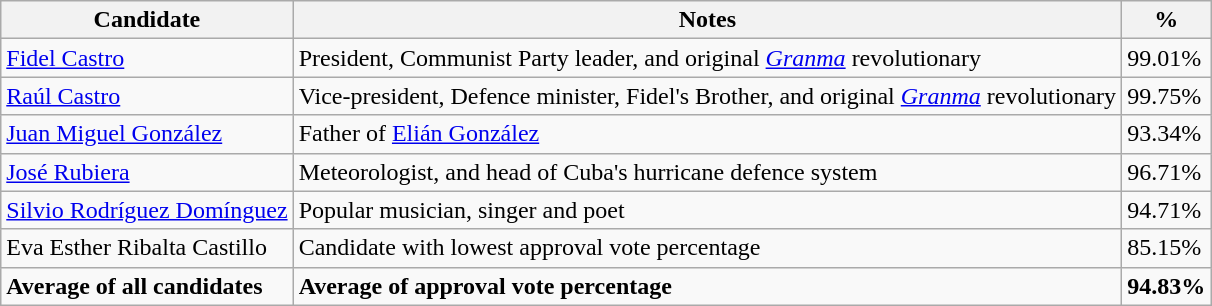<table class=wikitable>
<tr>
<th>Candidate</th>
<th>Notes</th>
<th>%</th>
</tr>
<tr>
<td><a href='#'>Fidel Castro</a></td>
<td>President, Communist Party leader, and original <em><a href='#'>Granma</a></em> revolutionary</td>
<td>99.01%</td>
</tr>
<tr>
<td><a href='#'>Raúl Castro</a></td>
<td>Vice-president, Defence minister, Fidel's Brother, and original <em><a href='#'>Granma</a></em> revolutionary</td>
<td>99.75%</td>
</tr>
<tr>
<td><a href='#'>Juan Miguel González</a></td>
<td>Father of <a href='#'>Elián González</a></td>
<td>93.34%</td>
</tr>
<tr>
<td><a href='#'>José Rubiera</a></td>
<td>Meteorologist, and head of Cuba's hurricane defence system</td>
<td>96.71%</td>
</tr>
<tr>
<td><a href='#'>Silvio Rodríguez Domínguez</a></td>
<td>Popular musician, singer and poet</td>
<td>94.71%</td>
</tr>
<tr>
<td>Eva Esther Ribalta Castillo</td>
<td>Candidate with lowest approval vote percentage</td>
<td>85.15%</td>
</tr>
<tr>
<td><strong>Average of all candidates</strong></td>
<td><strong>Average of approval vote percentage</strong></td>
<td><strong>94.83%</strong></td>
</tr>
</table>
